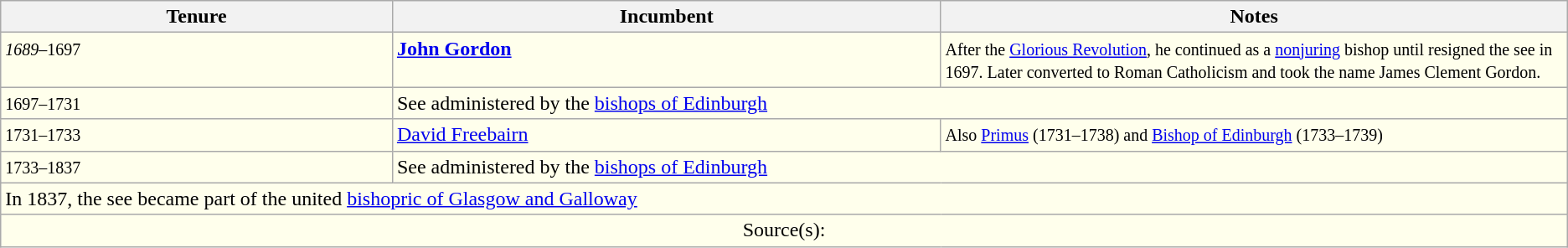<table class="wikitable">
<tr align=left>
<th width="25%">Tenure</th>
<th width="35%">Incumbent</th>
<th width="40%">Notes</th>
</tr>
<tr valign=top bgcolor="#ffffec">
<td><small><em>1689</em>–1697</small></td>
<td><strong><a href='#'>John Gordon</a><em></td>
<td><small>After the <a href='#'>Glorious Revolution</a>, he continued as a <a href='#'>nonjuring</a> bishop until resigned the see in 1697. Later converted to Roman Catholicism and took the name James Clement Gordon.</small></td>
</tr>
<tr valign=top bgcolor="#ffffec">
<td><small>1697–1731 </small></td>
<td colspan=2></em>See administered by the <a href='#'>bishops of Edinburgh</a><em></td>
</tr>
<tr valign=top bgcolor="#ffffec">
<td><small>1731–1733 </small></td>
<td></strong><a href='#'>David Freebairn</a><strong></td>
<td><small>Also <a href='#'>Primus</a> (1731–1738) and <a href='#'>Bishop of Edinburgh</a> (1733–1739)</small></td>
</tr>
<tr valign=top bgcolor="#ffffec">
<td><small>1733–1837 </small></td>
<td colspan=2></em>See administered by the <a href='#'>bishops of Edinburgh</a><em></td>
</tr>
<tr valign=top bgcolor="#ffffec">
<td colspan=3></em>In 1837, the see became part of the united <a href='#'>bishopric of Glasgow and Galloway</a><em></td>
</tr>
<tr valign=top bgcolor="#ffffec">
<td align=center colspan=3>Source(s):</td>
</tr>
</table>
